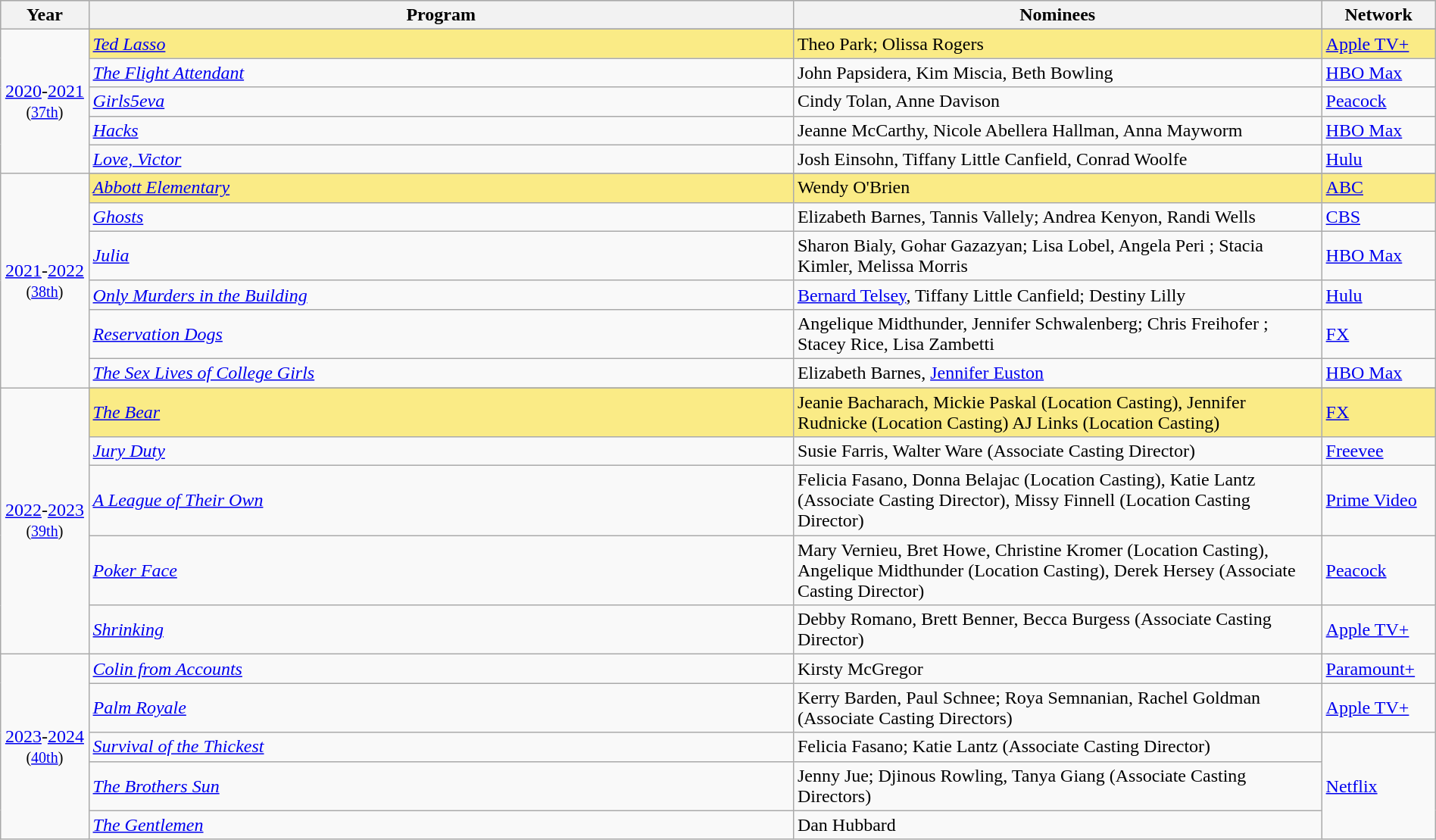<table class="wikitable" style="width:100%">
<tr bgcolor="#bebebe">
<th width="5%">Year</th>
<th width="40%">Program</th>
<th width="30%">Nominees</th>
<th width="5%">Network</th>
</tr>
<tr>
<td rowspan=6 style="text-align:center"><a href='#'>2020</a>-<a href='#'>2021</a><br><small>(<a href='#'>37th</a>)</small><br></td>
</tr>
<tr style="background:#FAEB86">
<td><em><a href='#'>Ted Lasso</a></em></td>
<td>Theo Park; Olissa Rogers </td>
<td><a href='#'>Apple TV+</a></td>
</tr>
<tr>
<td><em><a href='#'>The Flight Attendant</a></em></td>
<td>John Papsidera, Kim Miscia, Beth Bowling</td>
<td><a href='#'>HBO Max</a></td>
</tr>
<tr>
<td><em><a href='#'>Girls5eva</a></em></td>
<td>Cindy Tolan, Anne Davison</td>
<td><a href='#'>Peacock</a></td>
</tr>
<tr>
<td><em><a href='#'>Hacks</a></em></td>
<td>Jeanne McCarthy, Nicole Abellera Hallman, Anna Mayworm </td>
<td><a href='#'>HBO Max</a></td>
</tr>
<tr>
<td><em><a href='#'>Love, Victor</a></em></td>
<td>Josh Einsohn, Tiffany Little Canfield, Conrad Woolfe </td>
<td><a href='#'>Hulu</a></td>
</tr>
<tr>
<td rowspan=7 style="text-align:center"><a href='#'>2021</a>-<a href='#'>2022</a><br><small>(<a href='#'>38th</a>)</small><br></td>
</tr>
<tr style="background:#FAEB86">
<td><em><a href='#'>Abbott Elementary</a></em></td>
<td>Wendy O'Brien</td>
<td><a href='#'>ABC</a></td>
</tr>
<tr>
<td><em><a href='#'>Ghosts</a></em></td>
<td>Elizabeth Barnes, Tannis Vallely; Andrea Kenyon, Randi Wells </td>
<td><a href='#'>CBS</a></td>
</tr>
<tr>
<td><em><a href='#'>Julia</a></em></td>
<td>Sharon Bialy, Gohar Gazazyan; Lisa Lobel, Angela Peri ; Stacia Kimler, Melissa Morris </td>
<td><a href='#'>HBO Max</a></td>
</tr>
<tr>
<td><em><a href='#'>Only Murders in the Building</a></em></td>
<td><a href='#'>Bernard Telsey</a>, Tiffany Little Canfield; Destiny Lilly </td>
<td><a href='#'>Hulu</a></td>
</tr>
<tr>
<td><em><a href='#'>Reservation Dogs</a></em></td>
<td>Angelique Midthunder, Jennifer Schwalenberg; Chris Freihofer ; Stacey Rice, Lisa Zambetti </td>
<td><a href='#'>FX</a></td>
</tr>
<tr>
<td><em><a href='#'>The Sex Lives of College Girls</a></em></td>
<td>Elizabeth Barnes, <a href='#'>Jennifer Euston</a></td>
<td><a href='#'>HBO Max</a></td>
</tr>
<tr>
<td rowspan=6 style="text-align:center"><a href='#'>2022</a>-<a href='#'>2023</a><br><small>(<a href='#'>39th</a>)</small><br></td>
</tr>
<tr style="background:#FAEB86">
<td><em><a href='#'>The Bear</a></em></td>
<td>Jeanie Bacharach, Mickie Paskal (Location Casting), Jennifer Rudnicke (Location Casting) AJ Links (Location Casting)</td>
<td><a href='#'>FX</a></td>
</tr>
<tr>
<td><em><a href='#'>Jury Duty</a></em></td>
<td>Susie Farris, Walter Ware (Associate Casting Director)</td>
<td><a href='#'>Freevee</a></td>
</tr>
<tr>
<td><em><a href='#'>A League of Their Own</a></em></td>
<td>Felicia Fasano, Donna Belajac (Location Casting), Katie Lantz (Associate Casting Director), Missy Finnell (Location Casting Director)</td>
<td><a href='#'>Prime Video</a></td>
</tr>
<tr>
<td><em><a href='#'>Poker Face</a></em></td>
<td>Mary Vernieu, Bret Howe, Christine Kromer (Location Casting), Angelique Midthunder (Location Casting), Derek Hersey (Associate Casting Director)</td>
<td><a href='#'>Peacock</a></td>
</tr>
<tr>
<td><em><a href='#'>Shrinking</a></em></td>
<td>Debby Romano, Brett Benner, Becca Burgess (Associate Casting Director)</td>
<td><a href='#'>Apple TV+</a></td>
</tr>
<tr>
<td rowspan=7 style="text-align:center"><a href='#'>2023</a>-<a href='#'>2024</a><br><small>(<a href='#'>40th</a>)</small><br></td>
<td><em><a href='#'>Colin from Accounts</a></em></td>
<td>Kirsty McGregor</td>
<td><a href='#'>Paramount+</a></td>
</tr>
<tr>
<td><em><a href='#'>Palm Royale</a></em></td>
<td>Kerry Barden, Paul Schnee; Roya Semnanian, Rachel Goldman (Associate Casting Directors)</td>
<td><a href='#'>Apple TV+</a></td>
</tr>
<tr>
<td><em><a href='#'>Survival of the Thickest</a></em></td>
<td>Felicia Fasano; Katie Lantz (Associate Casting Director)</td>
<td rowspan=3><a href='#'>Netflix</a></td>
</tr>
<tr>
<td><em><a href='#'>The Brothers Sun</a></em></td>
<td>Jenny Jue; Djinous Rowling, Tanya Giang (Associate Casting Directors)</td>
</tr>
<tr>
<td><em><a href='#'>The Gentlemen</a></em></td>
<td>Dan Hubbard</td>
</tr>
</table>
